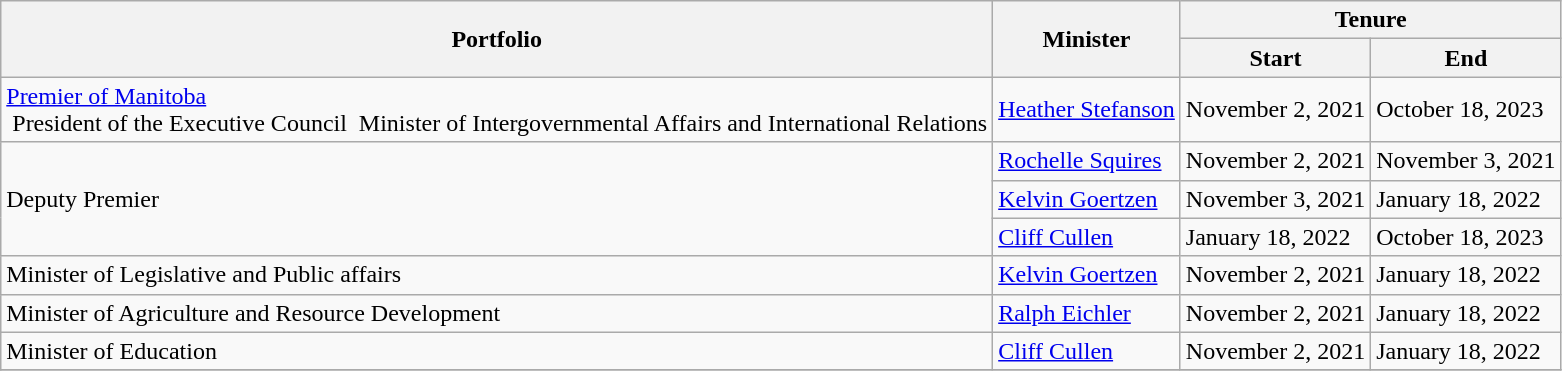<table class="wikitable">
<tr>
<th rowspan="2">Portfolio</th>
<th rowspan="2">Minister</th>
<th colspan="2">Tenure</th>
</tr>
<tr>
<th>Start</th>
<th>End</th>
</tr>
<tr>
<td><a href='#'>Premier of Manitoba</a><br> President of the Executive Council
 Minister of Intergovernmental Affairs and International Relations</td>
<td><a href='#'>Heather Stefanson</a></td>
<td>November 2, 2021</td>
<td>October 18, 2023</td>
</tr>
<tr>
<td rowspan="3">Deputy Premier</td>
<td><a href='#'>Rochelle Squires</a></td>
<td>November 2, 2021</td>
<td>November 3, 2021</td>
</tr>
<tr>
<td><a href='#'>Kelvin Goertzen</a></td>
<td>November 3, 2021</td>
<td>January 18, 2022</td>
</tr>
<tr>
<td><a href='#'>Cliff Cullen</a></td>
<td>January 18, 2022</td>
<td>October 18, 2023</td>
</tr>
<tr>
<td>Minister of Legislative and Public affairs</td>
<td><a href='#'>Kelvin Goertzen</a></td>
<td>November 2, 2021</td>
<td>January 18, 2022</td>
</tr>
<tr>
<td>Minister of Agriculture and Resource Development</td>
<td><a href='#'>Ralph Eichler</a></td>
<td>November 2, 2021</td>
<td>January 18, 2022</td>
</tr>
<tr>
<td>Minister of Education</td>
<td><a href='#'>Cliff Cullen</a></td>
<td>November 2, 2021</td>
<td>January 18, 2022</td>
</tr>
<tr>
</tr>
</table>
